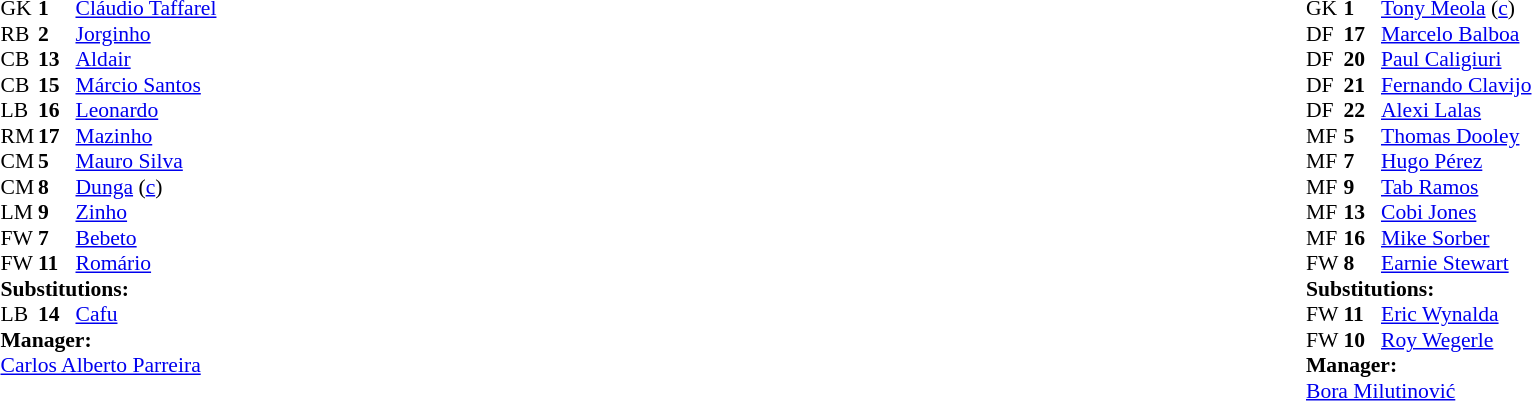<table width="100%">
<tr>
<td valign="top" width="50%"><br><table style="font-size: 90%" cellspacing="0" cellpadding="0">
<tr>
<th width="25"></th>
<th width="25"></th>
</tr>
<tr>
<td>GK</td>
<td><strong>1</strong></td>
<td><a href='#'>Cláudio Taffarel</a></td>
</tr>
<tr>
<td>RB</td>
<td><strong>2</strong></td>
<td><a href='#'>Jorginho</a></td>
<td></td>
</tr>
<tr>
<td>CB</td>
<td><strong>13</strong></td>
<td><a href='#'>Aldair</a></td>
</tr>
<tr>
<td>CB</td>
<td><strong>15</strong></td>
<td><a href='#'>Márcio Santos</a></td>
</tr>
<tr>
<td>LB</td>
<td><strong>16</strong></td>
<td><a href='#'>Leonardo</a></td>
<td></td>
</tr>
<tr>
<td>RM</td>
<td><strong>17</strong></td>
<td><a href='#'>Mazinho</a></td>
<td></td>
</tr>
<tr>
<td>CM</td>
<td><strong>5</strong></td>
<td><a href='#'>Mauro Silva</a></td>
</tr>
<tr>
<td>CM</td>
<td><strong>8</strong></td>
<td><a href='#'>Dunga</a> (<a href='#'>c</a>)</td>
</tr>
<tr>
<td>LM</td>
<td><strong>9</strong></td>
<td><a href='#'>Zinho</a></td>
<td></td>
<td></td>
</tr>
<tr>
<td>FW</td>
<td><strong>7</strong></td>
<td><a href='#'>Bebeto</a></td>
</tr>
<tr>
<td>FW</td>
<td><strong>11</strong></td>
<td><a href='#'>Romário</a></td>
</tr>
<tr>
<td colspan=3><strong>Substitutions:</strong></td>
</tr>
<tr>
<td>LB</td>
<td><strong>14</strong></td>
<td><a href='#'>Cafu</a></td>
<td></td>
<td></td>
</tr>
<tr>
<td colspan=3><strong>Manager:</strong></td>
</tr>
<tr>
<td colspan="4"><a href='#'>Carlos Alberto Parreira</a></td>
</tr>
</table>
</td>
<td valign="top"></td>
<td valign="top" width="50%"><br><table style="font-size: 90%" cellspacing="0" cellpadding="0" align=center>
<tr>
<th width="25"></th>
<th width="25"></th>
</tr>
<tr>
<td>GK</td>
<td><strong>1</strong></td>
<td><a href='#'>Tony Meola</a> (<a href='#'>c</a>)</td>
</tr>
<tr>
<td>DF</td>
<td><strong>17</strong></td>
<td><a href='#'>Marcelo Balboa</a></td>
</tr>
<tr>
<td>DF</td>
<td><strong>20</strong></td>
<td><a href='#'>Paul Caligiuri</a></td>
<td></td>
</tr>
<tr>
<td>DF</td>
<td><strong>21</strong></td>
<td><a href='#'>Fernando Clavijo</a></td>
<td></td>
</tr>
<tr>
<td>DF</td>
<td><strong>22</strong></td>
<td><a href='#'>Alexi Lalas</a></td>
</tr>
<tr>
<td>MF</td>
<td><strong>5</strong></td>
<td><a href='#'>Thomas Dooley</a></td>
<td></td>
</tr>
<tr>
<td>MF</td>
<td><strong>7</strong></td>
<td><a href='#'>Hugo Pérez</a></td>
<td></td>
<td></td>
</tr>
<tr>
<td>MF</td>
<td><strong>9</strong></td>
<td><a href='#'>Tab Ramos</a></td>
<td></td>
<td></td>
</tr>
<tr>
<td>MF</td>
<td><strong>13</strong></td>
<td><a href='#'>Cobi Jones</a></td>
</tr>
<tr>
<td>MF</td>
<td><strong>16</strong></td>
<td><a href='#'>Mike Sorber</a></td>
</tr>
<tr>
<td>FW</td>
<td><strong>8</strong></td>
<td><a href='#'>Earnie Stewart</a></td>
</tr>
<tr>
<td colspan=3><strong>Substitutions:</strong></td>
</tr>
<tr>
<td>FW</td>
<td><strong>11</strong></td>
<td><a href='#'>Eric Wynalda</a></td>
<td></td>
<td></td>
</tr>
<tr>
<td>FW</td>
<td><strong>10</strong></td>
<td><a href='#'>Roy Wegerle</a></td>
<td></td>
<td></td>
</tr>
<tr>
<td colspan=3><strong>Manager:</strong></td>
</tr>
<tr>
<td colspan="4"> <a href='#'>Bora Milutinović</a></td>
</tr>
</table>
</td>
</tr>
</table>
